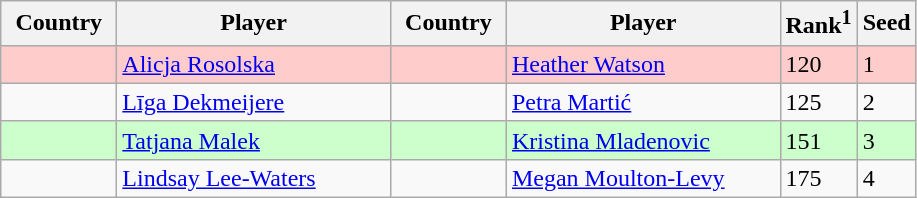<table class="sortable wikitable">
<tr>
<th style="width:70px;">Country</th>
<th style="width:175px;">Player</th>
<th style="width:70px;">Country</th>
<th style="width:175px;">Player</th>
<th>Rank<sup>1</sup></th>
<th>Seed</th>
</tr>
<tr style="background:#fcc;">
<td></td>
<td><a href='#'>Alicja Rosolska</a></td>
<td></td>
<td><a href='#'>Heather Watson</a></td>
<td>120</td>
<td>1</td>
</tr>
<tr>
<td></td>
<td><a href='#'>Līga Dekmeijere</a></td>
<td></td>
<td><a href='#'>Petra Martić</a></td>
<td>125</td>
<td>2</td>
</tr>
<tr style="background:#cfc;">
<td></td>
<td><a href='#'>Tatjana Malek</a></td>
<td></td>
<td><a href='#'>Kristina Mladenovic</a></td>
<td>151</td>
<td>3</td>
</tr>
<tr>
<td></td>
<td><a href='#'>Lindsay Lee-Waters</a></td>
<td></td>
<td><a href='#'>Megan Moulton-Levy</a></td>
<td>175</td>
<td>4</td>
</tr>
</table>
